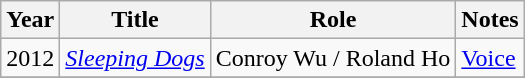<table class="wikitable sortable">
<tr>
<th>Year</th>
<th>Title</th>
<th>Role</th>
<th class="unsortable">Notes</th>
</tr>
<tr>
<td>2012</td>
<td><em><a href='#'>Sleeping Dogs</a></em></td>
<td>Conroy Wu / Roland Ho</td>
<td><a href='#'>Voice</a></td>
</tr>
<tr>
</tr>
</table>
